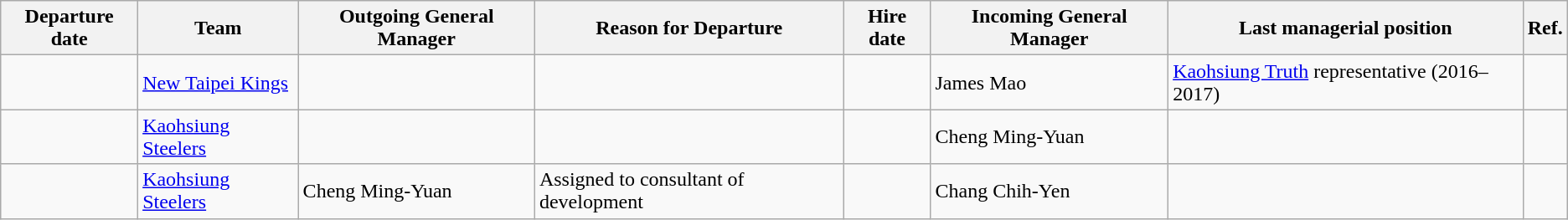<table class="wikitable sortable">
<tr>
<th>Departure date</th>
<th>Team</th>
<th>Outgoing General Manager</th>
<th>Reason for Departure</th>
<th>Hire date</th>
<th>Incoming General Manager</th>
<th class="unsortable">Last managerial position</th>
<th class="unsortable">Ref.</th>
</tr>
<tr>
<td></td>
<td><a href='#'>New Taipei Kings</a></td>
<td></td>
<td></td>
<td></td>
<td>James Mao</td>
<td><a href='#'>Kaohsiung Truth</a> representative (2016–2017)</td>
<td align="center"></td>
</tr>
<tr>
<td></td>
<td><a href='#'>Kaohsiung Steelers</a></td>
<td></td>
<td></td>
<td></td>
<td>Cheng Ming-Yuan</td>
<td></td>
<td align="center"></td>
</tr>
<tr>
<td></td>
<td><a href='#'>Kaohsiung Steelers</a></td>
<td>Cheng Ming-Yuan</td>
<td>Assigned to consultant of development</td>
<td></td>
<td>Chang Chih-Yen</td>
<td></td>
<td align="center"></td>
</tr>
</table>
